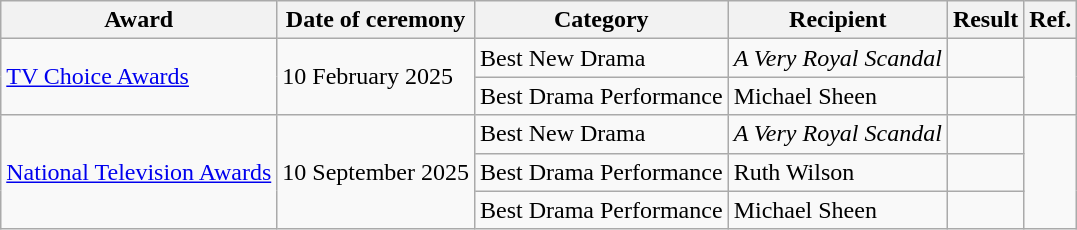<table class="wikitable">
<tr>
<th>Award</th>
<th>Date of ceremony</th>
<th>Category</th>
<th>Recipient</th>
<th>Result</th>
<th>Ref.</th>
</tr>
<tr>
<td rowspan="2"><a href='#'>TV Choice Awards</a></td>
<td rowspan="2">10 February 2025</td>
<td>Best New Drama</td>
<td><em>A Very Royal Scandal</em></td>
<td></td>
<td rowspan="2"></td>
</tr>
<tr>
<td>Best Drama Performance</td>
<td>Michael Sheen</td>
<td></td>
</tr>
<tr>
<td rowspan="3"><a href='#'>National Television Awards</a></td>
<td rowspan="3">10 September 2025</td>
<td>Best New Drama</td>
<td><em>A Very Royal Scandal</em></td>
<td></td>
<td rowspan="3"></td>
</tr>
<tr>
<td>Best Drama Performance</td>
<td>Ruth Wilson</td>
<td></td>
</tr>
<tr>
<td>Best Drama Performance</td>
<td>Michael Sheen</td>
<td></td>
</tr>
</table>
